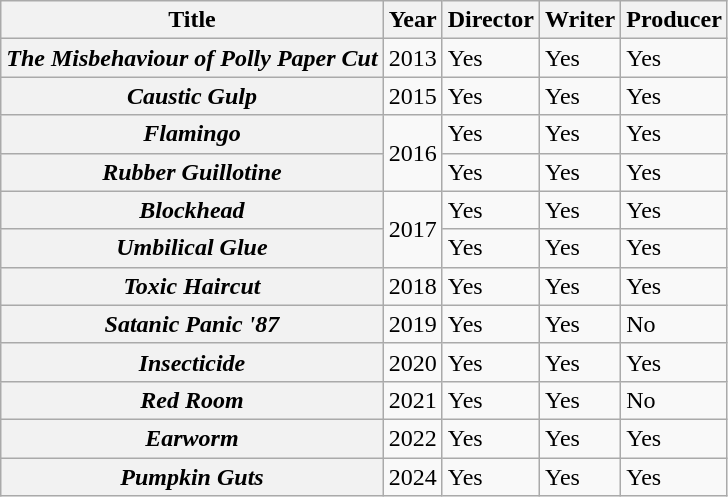<table class="wikitable">
<tr>
<th>Title</th>
<th>Year</th>
<th>Director</th>
<th><strong>Writer</strong></th>
<th><strong>Producer</strong></th>
</tr>
<tr>
<th><em>The Misbehaviour of Polly Paper Cut</em></th>
<td>2013</td>
<td>Yes</td>
<td>Yes</td>
<td>Yes</td>
</tr>
<tr>
<th><em>Caustic Gulp</em></th>
<td>2015</td>
<td>Yes</td>
<td>Yes</td>
<td>Yes</td>
</tr>
<tr>
<th><em>Flamingo</em></th>
<td rowspan="2">2016</td>
<td>Yes</td>
<td>Yes</td>
<td>Yes</td>
</tr>
<tr>
<th><em>Rubber Guillotine</em></th>
<td>Yes</td>
<td>Yes</td>
<td>Yes</td>
</tr>
<tr>
<th><em>Blockhead</em></th>
<td rowspan="2">2017</td>
<td>Yes</td>
<td>Yes</td>
<td>Yes</td>
</tr>
<tr>
<th><em>Umbilical Glue</em></th>
<td>Yes</td>
<td>Yes</td>
<td>Yes</td>
</tr>
<tr>
<th><em>Toxic Haircut</em></th>
<td>2018</td>
<td>Yes</td>
<td>Yes</td>
<td>Yes</td>
</tr>
<tr>
<th><em>Satanic Panic '87</em></th>
<td>2019</td>
<td>Yes</td>
<td>Yes</td>
<td>No</td>
</tr>
<tr>
<th><em>Insecticide</em></th>
<td>2020</td>
<td>Yes</td>
<td>Yes</td>
<td>Yes</td>
</tr>
<tr>
<th><em>Red Room</em></th>
<td>2021</td>
<td>Yes</td>
<td>Yes</td>
<td>No</td>
</tr>
<tr>
<th><em>Earworm</em></th>
<td>2022</td>
<td>Yes</td>
<td>Yes</td>
<td>Yes</td>
</tr>
<tr>
<th><em>Pumpkin Guts</em></th>
<td>2024</td>
<td>Yes</td>
<td>Yes</td>
<td>Yes</td>
</tr>
</table>
